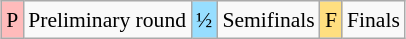<table class="wikitable" style="margin:0.5em auto; font-size:90%; line-height:1.25em; text-align:center;">
<tr>
<td bgcolor="#FFBBBB" align=center>P</td>
<td>Preliminary round</td>
<td bgcolor="#97DEFF" align=center>½</td>
<td>Semifinals</td>
<td bgcolor="#FFDF80" align=center>F</td>
<td>Finals</td>
</tr>
</table>
